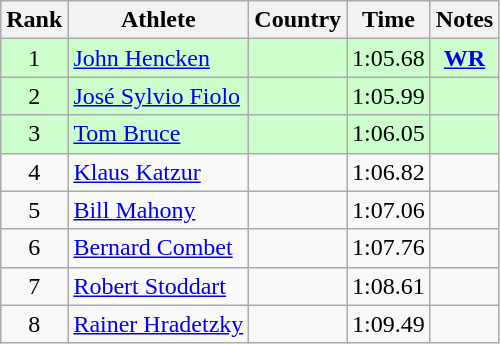<table class="wikitable sortable" style="text-align:center">
<tr>
<th>Rank</th>
<th>Athlete</th>
<th>Country</th>
<th>Time</th>
<th>Notes</th>
</tr>
<tr bgcolor="ccffcc">
<td>1</td>
<td align="left"><a href='#'>John Hencken</a></td>
<td align="left"></td>
<td>1:05.68</td>
<td><strong><a href='#'>WR</a></strong></td>
</tr>
<tr bgcolor="ccffcc">
<td>2</td>
<td align="left"><a href='#'>José Sylvio Fiolo</a></td>
<td align="left"></td>
<td>1:05.99</td>
<td></td>
</tr>
<tr bgcolor="ccffcc">
<td>3</td>
<td align="left"><a href='#'>Tom Bruce</a></td>
<td align="left"></td>
<td>1:06.05</td>
<td></td>
</tr>
<tr>
<td>4</td>
<td align="left"><a href='#'>Klaus Katzur</a></td>
<td align="left"></td>
<td>1:06.82</td>
<td></td>
</tr>
<tr>
<td>5</td>
<td align="left"><a href='#'>Bill Mahony</a></td>
<td align="left"></td>
<td>1:07.06</td>
<td></td>
</tr>
<tr>
<td>6</td>
<td align="left"><a href='#'>Bernard Combet</a></td>
<td align="left"></td>
<td>1:07.76</td>
<td></td>
</tr>
<tr>
<td>7</td>
<td align="left"><a href='#'>Robert Stoddart</a></td>
<td align="left"></td>
<td>1:08.61</td>
<td></td>
</tr>
<tr>
<td>8</td>
<td align="left"><a href='#'>Rainer Hradetzky</a></td>
<td align="left"></td>
<td>1:09.49</td>
<td></td>
</tr>
</table>
